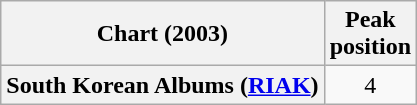<table class="wikitable plainrowheaders">
<tr>
<th>Chart (2003)</th>
<th>Peak<br>position</th>
</tr>
<tr>
<th scope="row">South Korean Albums (<a href='#'>RIAK</a>)</th>
<td style="text-align:center;">4</td>
</tr>
</table>
